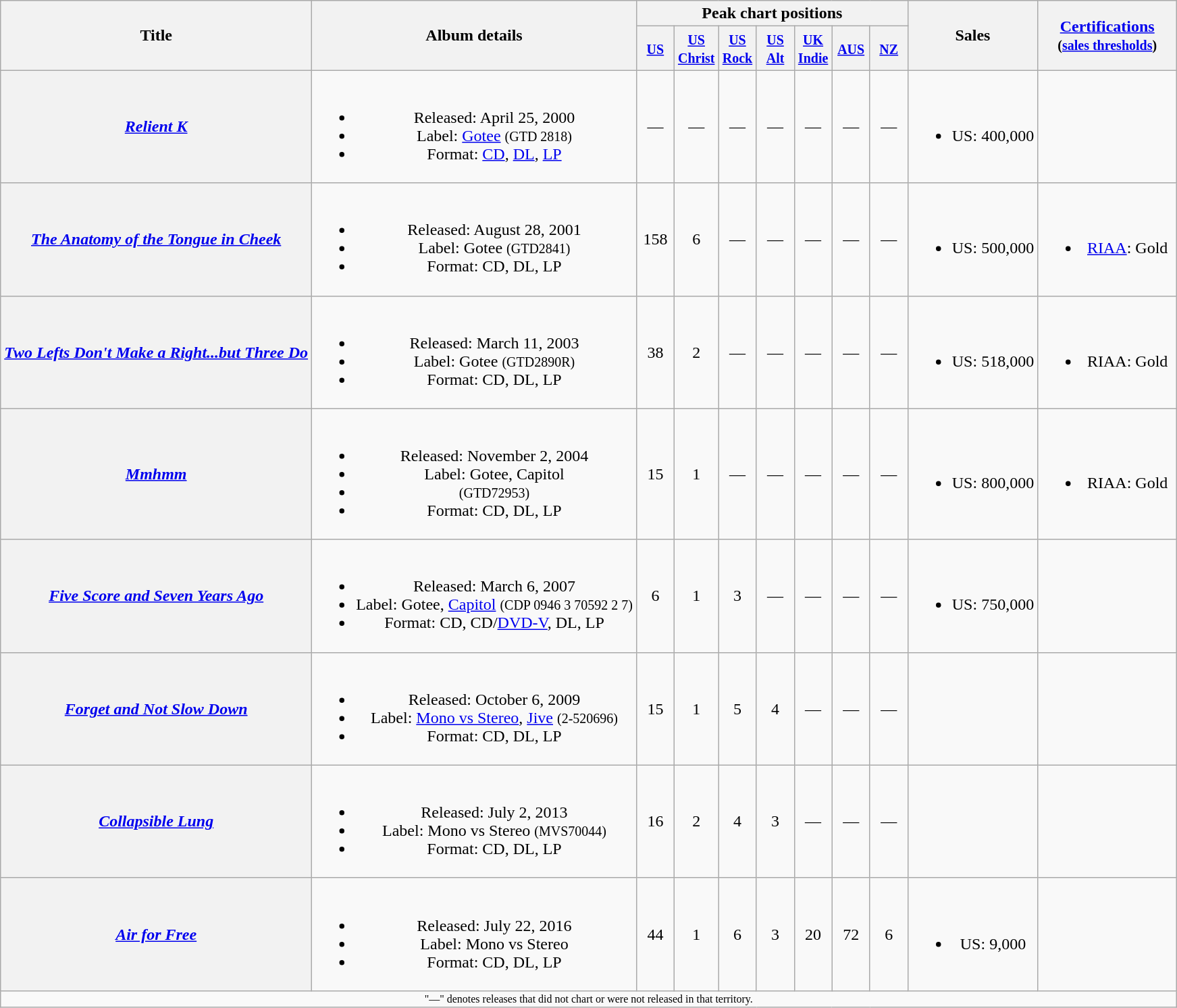<table class="wikitable plainrowheaders" style="text-align:center;">
<tr>
<th scope="col" rowspan="2">Title</th>
<th scope="col" rowspan="2">Album details</th>
<th colspan="7" scope="col">Peak chart positions</th>
<th rowspan="2">Sales</th>
<th rowspan="2" width="130"><a href='#'>Certifications</a><br><small>(<a href='#'>sales thresholds</a>)</small></th>
</tr>
<tr>
<th style="width:30px;"><small><a href='#'>US</a><br></small></th>
<th style="width:30px;"><small><a href='#'>US<br>Christ</a><br></small></th>
<th style="width:30px;"><small><a href='#'>US<br>Rock</a><br></small></th>
<th style="width:30px;"><small><a href='#'>US<br>Alt</a><br></small></th>
<th style="width:30px;"><small><a href='#'>UK<br>Indie</a><br></small></th>
<th style="width:30px;"><small><a href='#'>AUS</a></small><br></th>
<th style="width:30px;"><small><a href='#'>NZ</a></small><br></th>
</tr>
<tr>
<th scope="row"><em><a href='#'>Relient K</a></em></th>
<td><br><ul><li>Released: April 25, 2000</li><li>Label: <a href='#'>Gotee</a> <small>(GTD 2818)</small></li><li>Format: <a href='#'>CD</a>, <a href='#'>DL</a>, <a href='#'>LP</a></li></ul></td>
<td>—</td>
<td>—</td>
<td>—</td>
<td>—</td>
<td>—</td>
<td>—</td>
<td>—</td>
<td><br><ul><li>US: 400,000</li></ul></td>
<td></td>
</tr>
<tr>
<th scope="row"><em><a href='#'>The Anatomy of the Tongue in Cheek</a></em></th>
<td><br><ul><li>Released: August 28, 2001</li><li>Label: Gotee <small>(GTD2841)</small></li><li>Format: CD, DL, LP</li></ul></td>
<td>158</td>
<td>6</td>
<td>—</td>
<td>—</td>
<td>—</td>
<td>—</td>
<td>—</td>
<td><br><ul><li>US: 500,000</li></ul></td>
<td><br><ul><li><a href='#'>RIAA</a>: Gold</li></ul></td>
</tr>
<tr>
<th scope="row"><em><a href='#'>Two Lefts Don't Make a Right...but Three Do</a></em></th>
<td><br><ul><li>Released: March 11, 2003</li><li>Label: Gotee <small>(GTD2890R)</small></li><li>Format: CD, DL, LP</li></ul></td>
<td>38</td>
<td>2</td>
<td>—</td>
<td>—</td>
<td>—</td>
<td>—</td>
<td>—</td>
<td><br><ul><li>US: 518,000</li></ul></td>
<td><br><ul><li>RIAA: Gold</li></ul></td>
</tr>
<tr>
<th scope="row"><em><a href='#'>Mmhmm</a></em></th>
<td><br><ul><li>Released: November 2, 2004</li><li>Label: Gotee, Capitol</li><li><small>(GTD72953)</small></li><li>Format: CD, DL, LP</li></ul></td>
<td>15</td>
<td>1</td>
<td>—</td>
<td>—</td>
<td>—</td>
<td>—</td>
<td>—</td>
<td><br><ul><li>US: 800,000</li></ul></td>
<td><br><ul><li>RIAA: Gold</li></ul></td>
</tr>
<tr>
<th scope="row"><em><a href='#'>Five Score and Seven Years Ago</a></em></th>
<td><br><ul><li>Released: March 6, 2007</li><li>Label: Gotee, <a href='#'>Capitol</a> <small>(CDP 0946 3 70592 2 7)</small></li><li>Format: CD, CD/<a href='#'>DVD-V</a>, DL, LP</li></ul></td>
<td>6</td>
<td>1</td>
<td>3</td>
<td>—</td>
<td>—</td>
<td>—</td>
<td>—</td>
<td><br><ul><li>US: 750,000</li></ul></td>
<td></td>
</tr>
<tr>
<th scope="row"><em><a href='#'>Forget and Not Slow Down</a></em></th>
<td><br><ul><li>Released: October 6, 2009</li><li>Label: <a href='#'>Mono vs Stereo</a>, <a href='#'>Jive</a> <small>(2-520696)</small></li><li>Format: CD, DL, LP</li></ul></td>
<td>15</td>
<td>1</td>
<td>5</td>
<td>4</td>
<td>—</td>
<td>—</td>
<td>—</td>
<td></td>
<td></td>
</tr>
<tr>
<th scope="row"><em><a href='#'>Collapsible Lung</a></em></th>
<td><br><ul><li>Released: July 2, 2013</li><li>Label: Mono vs Stereo <small>(MVS70044)</small></li><li>Format: CD, DL, LP</li></ul></td>
<td>16</td>
<td>2</td>
<td>4</td>
<td>3</td>
<td>—</td>
<td>—</td>
<td>—</td>
<td></td>
<td></td>
</tr>
<tr>
<th scope="row"><em><a href='#'>Air for Free</a></em></th>
<td><br><ul><li>Released: July 22, 2016</li><li>Label: Mono vs Stereo</li><li>Format: CD, DL, LP</li></ul></td>
<td>44</td>
<td>1</td>
<td>6</td>
<td>3</td>
<td>20</td>
<td>72</td>
<td>6</td>
<td><br><ul><li>US: 9,000</li></ul></td>
<td></td>
</tr>
<tr>
<td colspan="12" align="center" style="font-size: 8pt">"—" denotes releases that did not chart or were not released in that territory.</td>
</tr>
</table>
